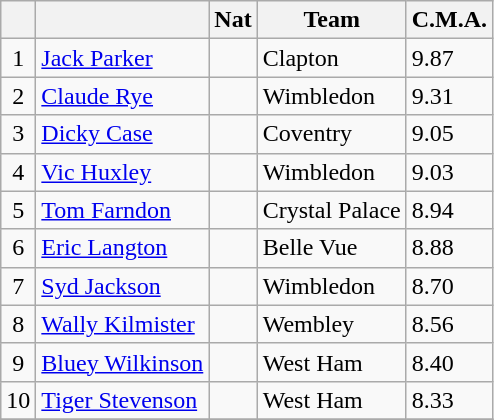<table class=wikitable>
<tr>
<th></th>
<th></th>
<th>Nat</th>
<th>Team</th>
<th>C.M.A.</th>
</tr>
<tr>
<td align="center">1</td>
<td><a href='#'>Jack Parker</a></td>
<td></td>
<td>Clapton</td>
<td>9.87</td>
</tr>
<tr>
<td align="center">2</td>
<td><a href='#'>Claude Rye</a></td>
<td></td>
<td>Wimbledon</td>
<td>9.31</td>
</tr>
<tr>
<td align="center">3</td>
<td><a href='#'>Dicky Case</a></td>
<td></td>
<td>Coventry</td>
<td>9.05</td>
</tr>
<tr>
<td align="center">4</td>
<td><a href='#'>Vic Huxley</a></td>
<td></td>
<td>Wimbledon</td>
<td>9.03</td>
</tr>
<tr>
<td align="center">5</td>
<td><a href='#'>Tom Farndon</a></td>
<td></td>
<td>Crystal Palace</td>
<td>8.94</td>
</tr>
<tr>
<td align="center">6</td>
<td><a href='#'>Eric Langton</a></td>
<td></td>
<td>Belle Vue</td>
<td>8.88</td>
</tr>
<tr>
<td align="center">7</td>
<td><a href='#'>Syd Jackson</a></td>
<td></td>
<td>Wimbledon</td>
<td>8.70</td>
</tr>
<tr>
<td align="center">8</td>
<td><a href='#'>Wally Kilmister</a></td>
<td></td>
<td>Wembley</td>
<td>8.56</td>
</tr>
<tr>
<td align="center">9</td>
<td><a href='#'>Bluey Wilkinson</a></td>
<td></td>
<td>West Ham</td>
<td>8.40</td>
</tr>
<tr>
<td align="center">10</td>
<td><a href='#'>Tiger Stevenson</a></td>
<td></td>
<td>West Ham</td>
<td>8.33</td>
</tr>
<tr>
</tr>
</table>
